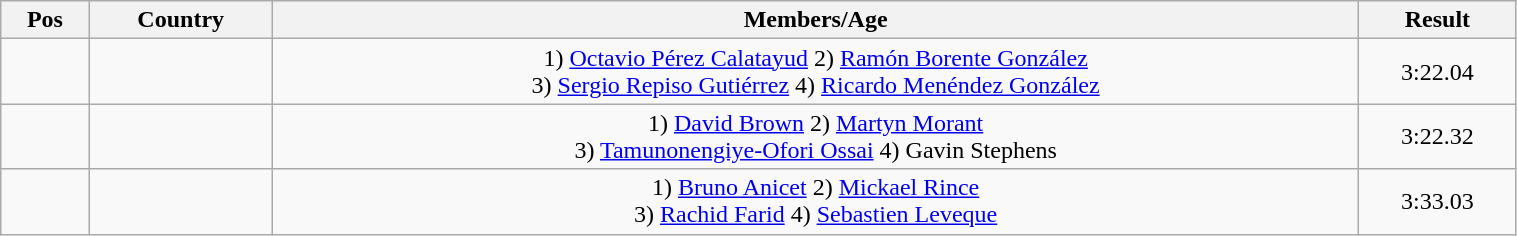<table class="wikitable"  style="text-align:center; width:80%;">
<tr>
<th>Pos</th>
<th>Country</th>
<th>Members/Age</th>
<th>Result</th>
</tr>
<tr>
<td align=center></td>
<td align=left></td>
<td>1) <a href='#'>Octavio Pérez Calatayud</a> 2) <a href='#'>Ramón Borente González</a><br>3) <a href='#'>Sergio Repiso Gutiérrez</a> 4) <a href='#'>Ricardo Menéndez González</a></td>
<td>3:22.04</td>
</tr>
<tr>
<td align=center></td>
<td align=left></td>
<td>1) <a href='#'>David Brown</a> 2) <a href='#'>Martyn Morant</a><br>3) <a href='#'>Tamunonengiye-Ofori Ossai</a> 4) Gavin Stephens</td>
<td>3:22.32</td>
</tr>
<tr>
<td align=center></td>
<td align=left></td>
<td>1) <a href='#'>Bruno Anicet</a> 2) <a href='#'>Mickael Rince</a><br>3) <a href='#'>Rachid Farid</a> 4) <a href='#'>Sebastien Leveque</a></td>
<td>3:33.03</td>
</tr>
</table>
